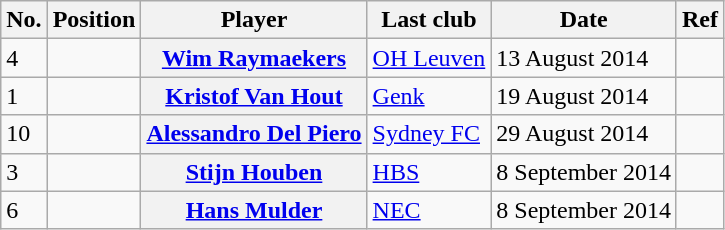<table class="wikitable plainrowheaders" style="text-align:center; text-align:left">
<tr>
<th>No.</th>
<th scope=col>Position</th>
<th scope=col>Player</th>
<th scope=col>Last club</th>
<th scope=col>Date</th>
<th scope=col>Ref</th>
</tr>
<tr>
<td>4</td>
<td></td>
<th scope=row> <a href='#'>Wim Raymaekers</a></th>
<td> <a href='#'>OH Leuven</a></td>
<td>13 August 2014</td>
<td></td>
</tr>
<tr>
<td>1</td>
<td></td>
<th scope=row> <a href='#'>Kristof Van Hout</a></th>
<td> <a href='#'>Genk</a></td>
<td>19 August 2014</td>
<td></td>
</tr>
<tr>
<td>10</td>
<td></td>
<th scope=row> <a href='#'>Alessandro Del Piero</a></th>
<td> <a href='#'>Sydney FC</a></td>
<td>29 August 2014</td>
<td></td>
</tr>
<tr>
<td>3</td>
<td></td>
<th scope=row> <a href='#'>Stijn Houben</a></th>
<td> <a href='#'>HBS</a></td>
<td>8 September 2014</td>
<td></td>
</tr>
<tr>
<td>6</td>
<td></td>
<th scope=row> <a href='#'>Hans Mulder</a></th>
<td> <a href='#'>NEC</a></td>
<td>8 September 2014</td>
<td></td>
</tr>
</table>
